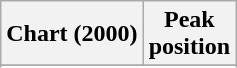<table class="wikitable plainrowheaders sortable" style="text-align:center;">
<tr>
<th scope="col">Chart (2000)</th>
<th scope="col">Peak<br>position</th>
</tr>
<tr>
</tr>
<tr>
</tr>
</table>
